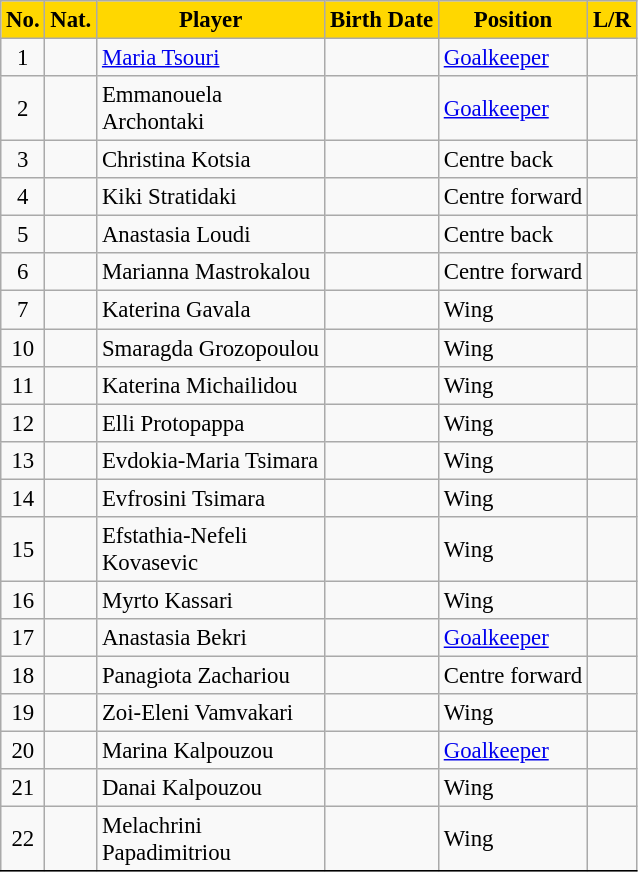<table class=wikitable bgcolor="white" cellpadding="3" cellspacing="0" border="1" style="font-size: 95%; border: 1px solid black; border-collapse: collapse;">
<tr style="color: #000000;background:gold">
<td align=center><strong>No.</strong></td>
<td align=center><strong>Nat.</strong></td>
<td width=145; align=center><strong>Player</strong></td>
<td align=center><strong>Birth Date</strong></td>
<td align=center><strong>Position</strong></td>
<td align=center><strong>L/R</strong></td>
</tr>
<tr>
<td align=center>1</td>
<td align=center></td>
<td><a href='#'>Maria Tsouri</a></td>
<td></td>
<td><a href='#'>Goalkeeper</a></td>
<td></td>
</tr>
<tr>
<td align=center>2</td>
<td align=center></td>
<td>Emmanouela Archontaki</td>
<td></td>
<td><a href='#'>Goalkeeper</a></td>
<td></td>
</tr>
<tr>
<td align=center>3</td>
<td align=center></td>
<td>Christina Kotsia</td>
<td></td>
<td>Centre back</td>
<td></td>
</tr>
<tr>
<td align=center>4</td>
<td align=center></td>
<td>Kiki Stratidaki</td>
<td></td>
<td>Centre forward</td>
<td></td>
</tr>
<tr>
<td align=center>5</td>
<td align=center></td>
<td>Anastasia Loudi</td>
<td></td>
<td>Centre back</td>
<td></td>
</tr>
<tr>
<td align=center>6</td>
<td align=center></td>
<td>Marianna Mastrokalou</td>
<td></td>
<td>Centre forward</td>
<td></td>
</tr>
<tr>
<td align=center>7</td>
<td align=center></td>
<td>Katerina Gavala</td>
<td></td>
<td>Wing</td>
<td></td>
</tr>
<tr>
<td align=center>10</td>
<td align=center></td>
<td>Smaragda Grozopoulou</td>
<td></td>
<td>Wing</td>
<td></td>
</tr>
<tr>
<td align=center>11</td>
<td align=center></td>
<td>Katerina Michailidou</td>
<td></td>
<td>Wing</td>
<td></td>
</tr>
<tr>
<td align=center>12</td>
<td align=center></td>
<td>Elli Protopappa</td>
<td></td>
<td>Wing</td>
<td></td>
</tr>
<tr>
<td align=center>13</td>
<td align=center></td>
<td>Evdokia-Maria Tsimara</td>
<td></td>
<td>Wing</td>
<td></td>
</tr>
<tr>
<td align=center>14</td>
<td align=center></td>
<td>Evfrosini Tsimara</td>
<td></td>
<td>Wing</td>
<td></td>
</tr>
<tr>
<td align=center>15</td>
<td align=center></td>
<td>Efstathia-Nefeli Kovasevic</td>
<td></td>
<td>Wing</td>
<td></td>
</tr>
<tr>
<td align=center>16</td>
<td align=center></td>
<td>Myrto Kassari</td>
<td></td>
<td>Wing</td>
<td></td>
</tr>
<tr>
<td align=center>17</td>
<td align=center></td>
<td>Anastasia Bekri</td>
<td></td>
<td><a href='#'>Goalkeeper</a></td>
<td></td>
</tr>
<tr>
<td align=center>18</td>
<td align=center></td>
<td>Panagiota Zachariou</td>
<td></td>
<td>Centre forward</td>
<td></td>
</tr>
<tr>
<td align=center>19</td>
<td align=center></td>
<td>Zoi-Eleni Vamvakari</td>
<td></td>
<td>Wing</td>
<td></td>
</tr>
<tr>
<td align=center>20</td>
<td align=center></td>
<td>Marina Kalpouzou</td>
<td></td>
<td><a href='#'>Goalkeeper</a></td>
<td></td>
</tr>
<tr>
<td align=center>21</td>
<td align=center></td>
<td>Danai Kalpouzou</td>
<td></td>
<td>Wing</td>
<td></td>
</tr>
<tr>
<td align=center>22</td>
<td align=center></td>
<td>Melachrini Papadimitriou</td>
<td></td>
<td>Wing</td>
<td></td>
</tr>
<tr>
</tr>
</table>
